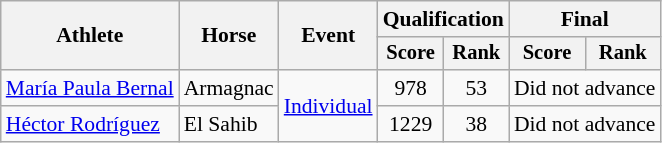<table class=wikitable style="font-size:90%">
<tr>
<th rowspan="2">Athlete</th>
<th rowspan="2">Horse</th>
<th rowspan="2">Event</th>
<th colspan="2">Qualification</th>
<th colspan="2">Final</th>
</tr>
<tr style="font-size:95%">
<th>Score</th>
<th>Rank</th>
<th>Score</th>
<th>Rank</th>
</tr>
<tr align=center>
<td align=left><a href='#'>María Paula Bernal</a></td>
<td align=left>Armagnac</td>
<td align=left rowspan=2><a href='#'>Individual</a></td>
<td>978</td>
<td>53</td>
<td colspan=2>Did not advance</td>
</tr>
<tr align=center>
<td align=left><a href='#'>Héctor Rodríguez</a></td>
<td align=left>El Sahib</td>
<td>1229</td>
<td>38</td>
<td colspan=2>Did not advance</td>
</tr>
</table>
